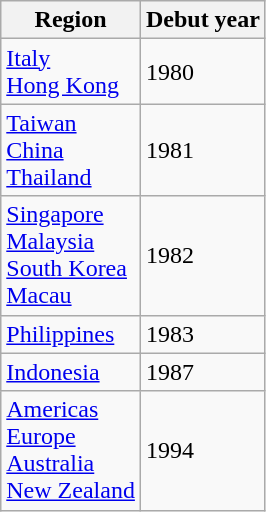<table class="wikitable sortable">
<tr>
<th>Region</th>
<th>Debut year</th>
</tr>
<tr>
<td><a href='#'>Italy</a><br><a href='#'>Hong Kong</a></td>
<td>1980</td>
</tr>
<tr>
<td><a href='#'>Taiwan</a><br><a href='#'>China</a><br><a href='#'>Thailand</a></td>
<td>1981</td>
</tr>
<tr>
<td><a href='#'>Singapore</a><br><a href='#'>Malaysia</a><br><a href='#'>South Korea</a><br><a href='#'>Macau</a></td>
<td>1982</td>
</tr>
<tr>
<td><a href='#'>Philippines</a></td>
<td>1983</td>
</tr>
<tr>
<td><a href='#'>Indonesia</a></td>
<td>1987</td>
</tr>
<tr>
<td><a href='#'>Americas</a><br><a href='#'>Europe</a><br><a href='#'>Australia</a><br><a href='#'>New Zealand</a></td>
<td>1994</td>
</tr>
</table>
